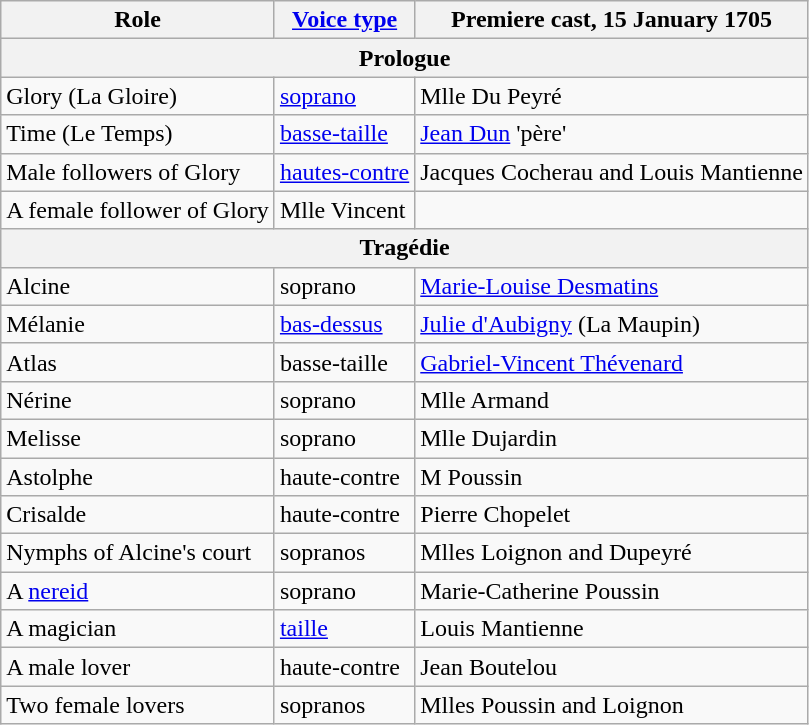<table class="wikitable">
<tr>
<th>Role</th>
<th><a href='#'>Voice type</a></th>
<th>Premiere cast, 15 January 1705</th>
</tr>
<tr>
<th colspan=3>Prologue</th>
</tr>
<tr>
<td>Glory (La Gloire)</td>
<td><a href='#'>soprano</a></td>
<td>Mlle Du Peyré</td>
</tr>
<tr>
<td>Time (Le Temps)</td>
<td><a href='#'>basse-taille</a></td>
<td><a href='#'>Jean Dun</a> 'père'</td>
</tr>
<tr>
<td>Male followers of Glory</td>
<td><a href='#'>hautes-contre</a></td>
<td>Jacques Cocherau and Louis Mantienne</td>
</tr>
<tr>
<td>A female follower of Glory</td>
<td soprano>Mlle Vincent</td>
</tr>
<tr>
<th colspan=3>Tragédie</th>
</tr>
<tr>
<td>Alcine</td>
<td>soprano</td>
<td><a href='#'>Marie-Louise Desmatins</a></td>
</tr>
<tr>
<td>Mélanie</td>
<td><a href='#'>bas-dessus</a></td>
<td><a href='#'>Julie d'Aubigny</a> (La Maupin)</td>
</tr>
<tr>
<td>Atlas</td>
<td>basse-taille</td>
<td><a href='#'>Gabriel-Vincent Thévenard</a></td>
</tr>
<tr>
<td>Nérine</td>
<td>soprano</td>
<td>Mlle Armand</td>
</tr>
<tr>
<td>Melisse</td>
<td>soprano</td>
<td>Mlle Dujardin</td>
</tr>
<tr>
<td>Astolphe</td>
<td>haute-contre</td>
<td>M Poussin</td>
</tr>
<tr>
<td>Crisalde</td>
<td>haute-contre</td>
<td>Pierre Chopelet</td>
</tr>
<tr>
<td>Nymphs of Alcine's court</td>
<td>sopranos</td>
<td>Mlles Loignon and Dupeyré</td>
</tr>
<tr>
<td>A <a href='#'>nereid</a></td>
<td>soprano</td>
<td>Marie-Catherine Poussin</td>
</tr>
<tr>
<td>A magician</td>
<td><a href='#'>taille</a></td>
<td>Louis Mantienne</td>
</tr>
<tr>
<td>A male lover</td>
<td>haute-contre</td>
<td>Jean Boutelou</td>
</tr>
<tr>
<td>Two female lovers</td>
<td>sopranos</td>
<td>Mlles Poussin and Loignon</td>
</tr>
</table>
